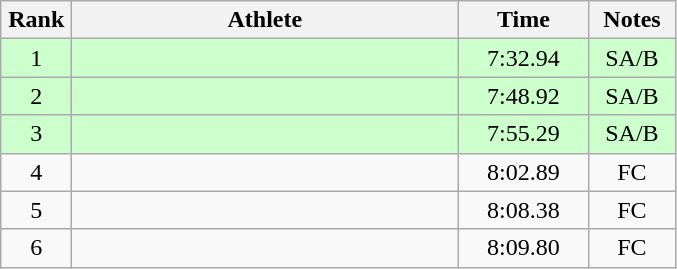<table class=wikitable style="text-align:center">
<tr>
<th width=40>Rank</th>
<th width=250>Athlete</th>
<th width=80>Time</th>
<th width=50>Notes</th>
</tr>
<tr bgcolor="ccffcc">
<td>1</td>
<td align="left"></td>
<td>7:32.94</td>
<td>SA/B</td>
</tr>
<tr bgcolor="ccffcc">
<td>2</td>
<td align="left"></td>
<td>7:48.92</td>
<td>SA/B</td>
</tr>
<tr bgcolor="ccffcc">
<td>3</td>
<td align="left"></td>
<td>7:55.29</td>
<td>SA/B</td>
</tr>
<tr>
<td>4</td>
<td align="left"></td>
<td>8:02.89</td>
<td>FC</td>
</tr>
<tr>
<td>5</td>
<td align="left"></td>
<td>8:08.38</td>
<td>FC</td>
</tr>
<tr>
<td>6</td>
<td align="left"></td>
<td>8:09.80</td>
<td>FC</td>
</tr>
</table>
